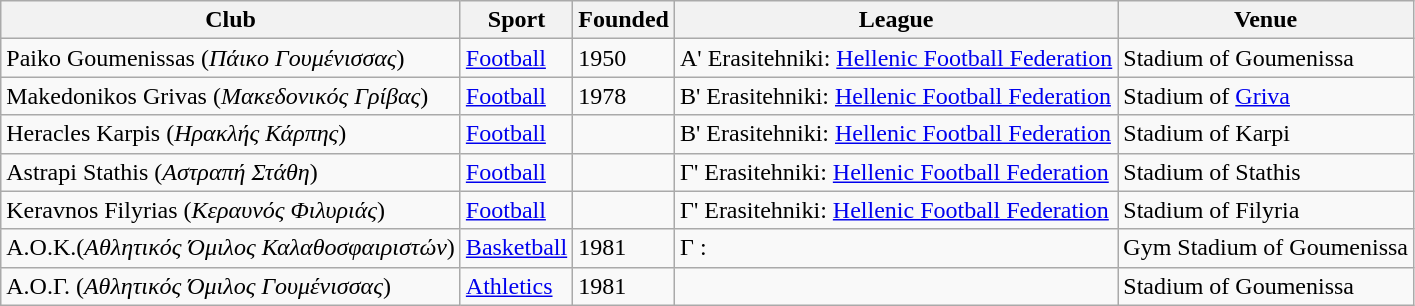<table class="wikitable">
<tr>
<th>Club</th>
<th>Sport</th>
<th>Founded</th>
<th>League</th>
<th>Venue</th>
</tr>
<tr>
<td>Paiko Goumenissas (<em>Πάικο Γουμένισσας</em>)</td>
<td><a href='#'>Football</a></td>
<td>1950</td>
<td>A' Erasitehniki: <a href='#'>Hellenic Football Federation</a></td>
<td>Stadium of Goumenissa</td>
</tr>
<tr>
<td>Makedonikos Grivas (<em>Μακεδονικός Γρίβας</em>)</td>
<td><a href='#'>Football</a></td>
<td>1978</td>
<td>B' Erasitehniki: <a href='#'>Hellenic Football Federation</a></td>
<td>Stadium of <a href='#'>Griva</a></td>
</tr>
<tr>
<td>Heracles Karpis (<em>Ηρακλής Κάρπης</em>)</td>
<td><a href='#'>Football</a></td>
<td></td>
<td>B' Erasitehniki: <a href='#'>Hellenic Football Federation</a></td>
<td>Stadium of Karpi</td>
</tr>
<tr>
<td>Astrapi Stathis (<em>Αστραπή Στάθη</em>)</td>
<td><a href='#'>Football</a></td>
<td></td>
<td>Γ' Erasitehniki: <a href='#'>Hellenic Football Federation</a></td>
<td>Stadium of Stathis</td>
</tr>
<tr>
<td>Keravnos Filyrias (<em>Κεραυνός Φιλυριάς</em>)</td>
<td><a href='#'>Football</a></td>
<td></td>
<td>Γ' Erasitehniki: <a href='#'>Hellenic Football Federation</a></td>
<td>Stadium of Filyria</td>
</tr>
<tr>
<td>A.O.K.(<em>Αθλητικός Όμιλος Καλαθοσφαιριστών</em>)</td>
<td><a href='#'>Basketball</a></td>
<td>1981</td>
<td>Γ : </td>
<td>Gym Stadium of Goumenissa</td>
</tr>
<tr>
<td>Α.Ο.Γ. (<em>Αθλητικός Όμιλος Γουμένισσας</em>)</td>
<td><a href='#'>Athletics</a></td>
<td>1981</td>
<td></td>
<td>Stadium of Goumenissa</td>
</tr>
</table>
